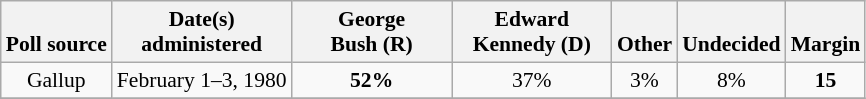<table class="wikitable sortable" style="text-align:center;font-size:90%;line-height:17px">
<tr valign= bottom>
<th>Poll source</th>
<th>Date(s)<br>administered</th>
<th class="unsortable" style="width:100px;">George<br>Bush (R)</th>
<th class="unsortable" style="width:100px;">Edward<br>Kennedy (D)</th>
<th class="unsortable">Other</th>
<th class="unsortable">Undecided</th>
<th>Margin</th>
</tr>
<tr>
<td align="center">Gallup</td>
<td align="center">February 1–3, 1980</td>
<td><strong>52%</strong></td>
<td align="center">37%</td>
<td align="center">3%</td>
<td align="center">8%</td>
<td><strong>15</strong></td>
</tr>
<tr>
</tr>
</table>
